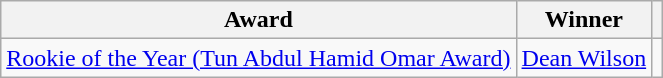<table class="wikitable">
<tr>
<th>Award</th>
<th>Winner</th>
<th></th>
</tr>
<tr>
<td><a href='#'>Rookie of the Year (Tun Abdul Hamid Omar Award)</a></td>
<td> <a href='#'>Dean Wilson</a></td>
<td></td>
</tr>
</table>
